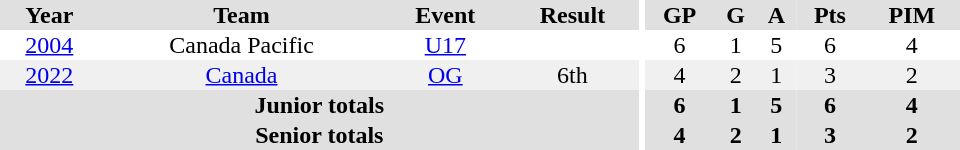<table border="0" cellpadding="1" cellspacing="0" ID="Table3" style="text-align:center; width:40em">
<tr ALIGN="center" bgcolor="#e0e0e0">
<th>Year</th>
<th>Team</th>
<th>Event</th>
<th>Result</th>
<th rowspan="99" bgcolor="#ffffff"></th>
<th>GP</th>
<th>G</th>
<th>A</th>
<th>Pts</th>
<th>PIM</th>
</tr>
<tr>
<td><a href='#'>2004</a></td>
<td>Canada Pacific</td>
<td><a href='#'>U17</a></td>
<td></td>
<td>6</td>
<td>1</td>
<td>5</td>
<td>6</td>
<td>4</td>
</tr>
<tr bgcolor="#f0f0f0">
<td><a href='#'>2022</a></td>
<td><a href='#'>Canada</a></td>
<td><a href='#'>OG</a></td>
<td>6th</td>
<td>4</td>
<td>2</td>
<td>1</td>
<td>3</td>
<td>2</td>
</tr>
<tr bgcolor="#e0e0e0">
<th colspan="4">Junior totals</th>
<th>6</th>
<th>1</th>
<th>5</th>
<th>6</th>
<th>4</th>
</tr>
<tr bgcolor="#e0e0e0">
<th colspan="4">Senior totals</th>
<th>4</th>
<th>2</th>
<th>1</th>
<th>3</th>
<th>2</th>
</tr>
</table>
